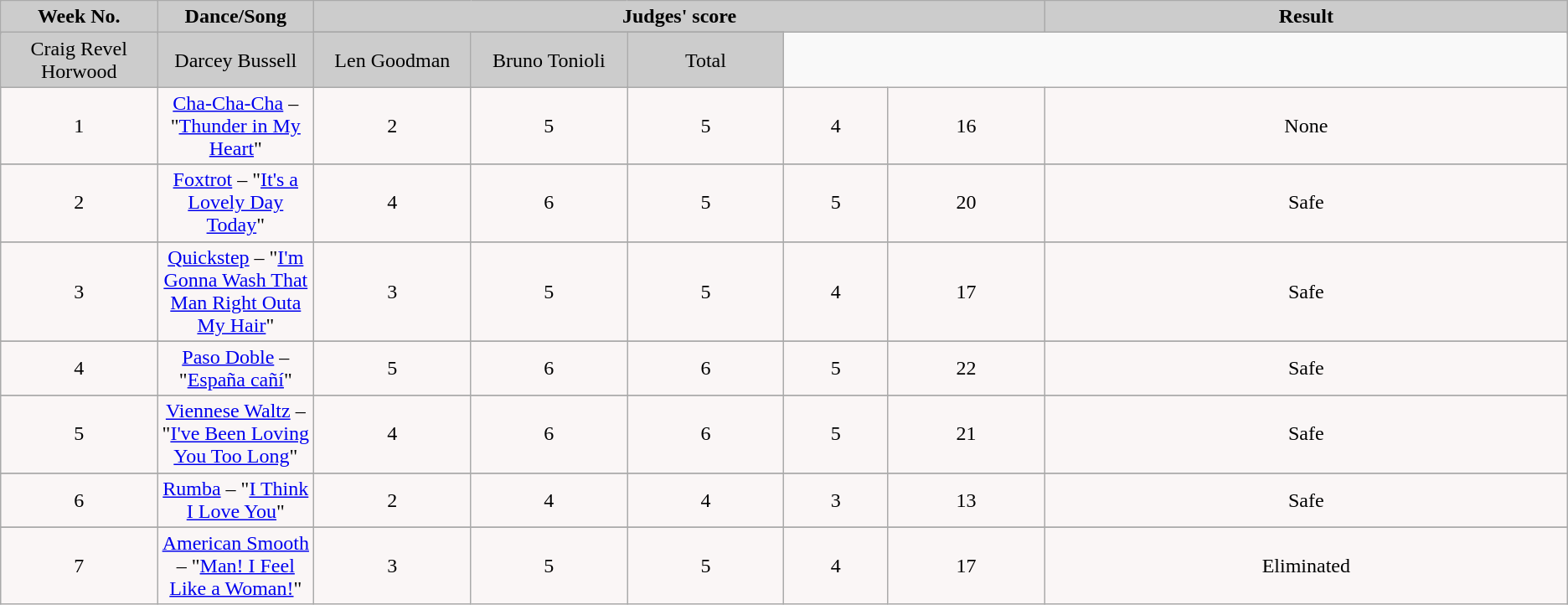<table class="wikitable">
<tr>
<td rowspan="2" style="background:#CCCCCC;" align="Center"><strong>Week No.</strong></td>
<td rowspan="2" style="background:#CCCCCC;" align="Center"><strong>Dance/Song</strong></td>
<td colspan="5" style="background:#CCCCCC;" align="Center"><strong>Judges' score</strong></td>
<td rowspan="2" style="background:#CCCCCC;" align="Center"><strong>Result</strong></td>
</tr>
<tr>
</tr>
<tr>
<td style="background:#CCCCCC;" width="10%" align="center">Craig Revel Horwood</td>
<td style="background:#CCCCCC;" width="10%" align="center">Darcey Bussell</td>
<td style="background:#CCCCCC;" width="10%" align="center">Len Goodman</td>
<td style="background:#CCCCCC;" width="10%" align="center">Bruno Tonioli</td>
<td style="background:#CCCCCC;" width="10%" align="center">Total</td>
</tr>
<tr>
</tr>
<tr>
<td align="center" style="background:#FAF6F6;">1</td>
<td align="center" style="background:#FAF6F6;"><a href='#'>Cha-Cha-Cha</a> – "<a href='#'>Thunder in My Heart</a>"</td>
<td align="center" style="background:#FAF6F6;">2</td>
<td align="center" style="background:#FAF6F6;">5</td>
<td align="center" style="background:#FAF6F6;">5</td>
<td align="center" style="background:#FAF6F6;">4</td>
<td align="center" style="background:#FAF6F6;">16</td>
<td align="center" style="background:#FAF6F6;">None</td>
</tr>
<tr>
</tr>
<tr>
<td align="center" style="background:#FAF6F6;">2</td>
<td align="center" style="background:#FAF6F6;"><a href='#'>Foxtrot</a> – "<a href='#'>It's a Lovely Day Today</a>"</td>
<td align="center" style="background:#FAF6F6;">4</td>
<td align="center" style="background:#FAF6F6;">6</td>
<td align="center" style="background:#FAF6F6;">5</td>
<td align="center" style="background:#FAF6F6;">5</td>
<td align="center" style="background:#FAF6F6;">20</td>
<td align="center" style="background:#FAF6F6;">Safe</td>
</tr>
<tr>
</tr>
<tr>
<td align="center" style="background:#FAF6F6;">3</td>
<td align="center" style="background:#FAF6F6;"><a href='#'>Quickstep</a> – "<a href='#'>I'm Gonna Wash That Man Right Outa My Hair</a>"</td>
<td align="center" style="background:#FAF6F6;">3</td>
<td align="center" style="background:#FAF6F6;">5</td>
<td align="center" style="background:#FAF6F6;">5</td>
<td align="center" style="background:#FAF6F6;">4</td>
<td align="center" style="background:#FAF6F6;">17</td>
<td align="center" style="background:#FAF6F6;">Safe</td>
</tr>
<tr>
</tr>
<tr>
<td align="center" style="background:#FAF6F6;">4</td>
<td align="center" style="background:#FAF6F6;"><a href='#'>Paso Doble</a> – "<a href='#'>España cañí</a>"</td>
<td align="center" style="background:#FAF6F6;">5</td>
<td align="center" style="background:#FAF6F6;">6</td>
<td align="center" style="background:#FAF6F6;">6</td>
<td align="center" style="background:#FAF6F6;">5</td>
<td align="center" style="background:#FAF6F6;">22</td>
<td align="center" style="background:#FAF6F6;">Safe</td>
</tr>
<tr>
</tr>
<tr>
<td align="center" style="background:#FAF6F6;">5</td>
<td align="center" style="background:#FAF6F6;"><a href='#'>Viennese Waltz</a> – "<a href='#'>I've Been Loving You Too Long</a>"</td>
<td align="center" style="background:#FAF6F6;">4</td>
<td align="center" style="background:#FAF6F6;">6</td>
<td align="center" style="background:#FAF6F6;">6</td>
<td align="center" style="background:#FAF6F6;">5</td>
<td align="center" style="background:#FAF6F6;">21</td>
<td align="center" style="background:#FAF6F6;">Safe</td>
</tr>
<tr>
</tr>
<tr>
<td align="center" style="background:#FAF6F6;">6</td>
<td align="center" style="background:#FAF6F6;"><a href='#'>Rumba</a> – "<a href='#'>I Think I Love You</a>"</td>
<td align="center" style="background:#FAF6F6;">2</td>
<td align="center" style="background:#FAF6F6;">4</td>
<td align="center" style="background:#FAF6F6;">4</td>
<td align="center" style="background:#FAF6F6;">3</td>
<td align="center" style="background:#FAF6F6;">13</td>
<td align="center" style="background:#FAF6F6;">Safe</td>
</tr>
<tr>
</tr>
<tr>
<td align="center" style="background:#FAF6F6;">7</td>
<td align="center" style="background:#FAF6F6;"><a href='#'>American Smooth</a> – "<a href='#'>Man! I Feel Like a Woman!</a>"</td>
<td align="center" style="background:#FAF6F6;">3</td>
<td align="center" style="background:#FAF6F6;">5</td>
<td align="center" style="background:#FAF6F6;">5</td>
<td align="center" style="background:#FAF6F6;">4</td>
<td align="center" style="background:#FAF6F6;">17</td>
<td align="center" style="background:#FAF6F6;">Eliminated</td>
</tr>
</table>
